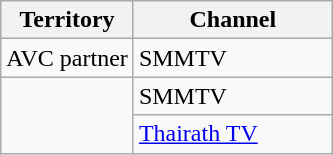<table class="wikitable">
<tr>
<th style="width: 40%;">Territory</th>
<th style="width: 60%;">Channel</th>
</tr>
<tr>
<td>AVC partner</td>
<td>SMMTV</td>
</tr>
<tr>
<td rowspan=2></td>
<td>SMMTV</td>
</tr>
<tr>
<td><a href='#'>Thairath TV</a></td>
</tr>
</table>
